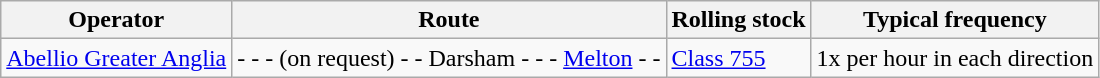<table class="wikitable vatop">
<tr>
<th>Operator</th>
<th>Route</th>
<th>Rolling stock</th>
<th>Typical frequency</th>
</tr>
<tr>
<td><a href='#'>Abellio Greater Anglia</a></td>
<td> -  -  -  (on request) -  - Darsham -  -  - <a href='#'>Melton</a> -  - </td>
<td><a href='#'>Class 755</a></td>
<td>1x per hour in each direction</td>
</tr>
</table>
